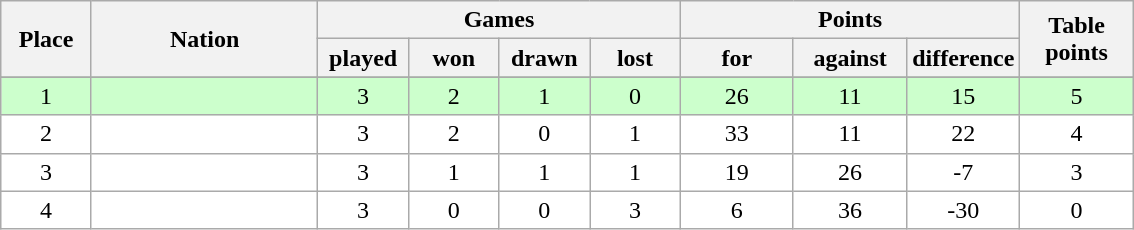<table class="wikitable">
<tr>
<th rowspan=2 width="8%">Place</th>
<th rowspan=2 width="20%">Nation</th>
<th colspan=4 width="32%">Games</th>
<th colspan=3 width="30%">Points</th>
<th rowspan=2 width="10%">Table<br>points</th>
</tr>
<tr>
<th width="8%">played</th>
<th width="8%">won</th>
<th width="8%">drawn</th>
<th width="8%">lost</th>
<th width="10%">for</th>
<th width="10%">against</th>
<th width="10%">difference</th>
</tr>
<tr>
</tr>
<tr bgcolor=#ccffcc align=center>
<td>1</td>
<td align=left></td>
<td>3</td>
<td>2</td>
<td>1</td>
<td>0</td>
<td>26</td>
<td>11</td>
<td>15</td>
<td>5</td>
</tr>
<tr bgcolor=#ffffff align=center>
<td>2</td>
<td align=left></td>
<td>3</td>
<td>2</td>
<td>0</td>
<td>1</td>
<td>33</td>
<td>11</td>
<td>22</td>
<td>4</td>
</tr>
<tr bgcolor=#ffffff align=center>
<td>3</td>
<td align=left></td>
<td>3</td>
<td>1</td>
<td>1</td>
<td>1</td>
<td>19</td>
<td>26</td>
<td>-7</td>
<td>3</td>
</tr>
<tr bgcolor=#ffffff align=center>
<td>4</td>
<td align=left></td>
<td>3</td>
<td>0</td>
<td>0</td>
<td>3</td>
<td>6</td>
<td>36</td>
<td>-30</td>
<td>0</td>
</tr>
</table>
